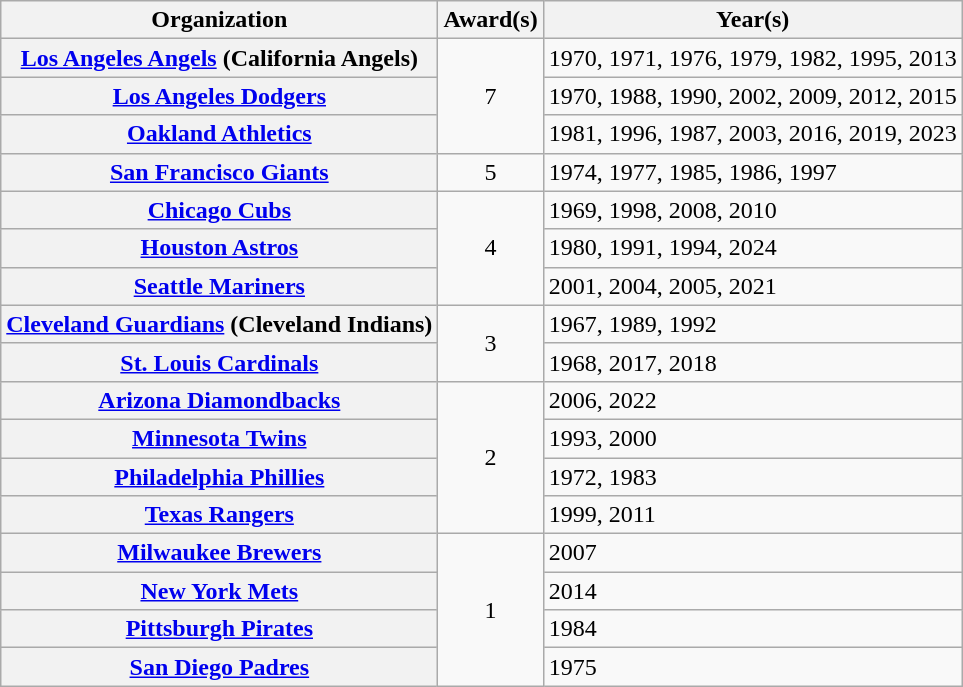<table class="wikitable sortable plainrowheaders" style="text-align:left">
<tr>
<th scope="col">Organization</th>
<th scope="col">Award(s)</th>
<th scope="col">Year(s)</th>
</tr>
<tr>
<th scope="row"><strong><a href='#'>Los Angeles Angels</a></strong> (California Angels)</th>
<td style="text-align:center" rowspan="3">7</td>
<td>1970, 1971, 1976, 1979, 1982, 1995, 2013</td>
</tr>
<tr>
<th scope="row"><strong><a href='#'>Los Angeles Dodgers</a></strong></th>
<td>1970, 1988, 1990, 2002, 2009, 2012, 2015</td>
</tr>
<tr>
<th scope="row"><strong><a href='#'>Oakland Athletics</a></strong></th>
<td>1981, 1996, 1987, 2003, 2016, 2019, 2023</td>
</tr>
<tr>
<th scope="row"><strong><a href='#'>San Francisco Giants</a></strong></th>
<td style="text-align:center">5</td>
<td>1974, 1977, 1985, 1986, 1997</td>
</tr>
<tr>
<th scope="row"><a href='#'>Chicago Cubs</a></th>
<td style="text-align:center" rowspan="3">4</td>
<td>1969, 1998, 2008, 2010</td>
</tr>
<tr>
<th scope="row"><strong><a href='#'>Houston Astros</a></strong></th>
<td>1980, 1991, 1994, 2024</td>
</tr>
<tr>
<th scope="row"><strong><a href='#'>Seattle Mariners</a></strong></th>
<td>2001, 2004, 2005, 2021</td>
</tr>
<tr>
<th scope="row"><a href='#'>Cleveland Guardians</a> (Cleveland Indians)</th>
<td style="text-align:center" rowspan="2">3</td>
<td>1967, 1989, 1992</td>
</tr>
<tr>
<th scope="row"><a href='#'>St. Louis Cardinals</a></th>
<td>1968, 2017, 2018</td>
</tr>
<tr>
<th scope="row"><strong><a href='#'>Arizona Diamondbacks</a></strong></th>
<td style="text-align:center" rowspan="4">2</td>
<td>2006, 2022</td>
</tr>
<tr>
<th scope="row"><a href='#'>Minnesota Twins</a></th>
<td>1993, 2000</td>
</tr>
<tr>
<th scope="row"><a href='#'>Philadelphia Phillies</a></th>
<td>1972, 1983</td>
</tr>
<tr>
<th scope="row"><strong><a href='#'>Texas Rangers</a></strong></th>
<td>1999, 2011</td>
</tr>
<tr>
<th scope="row"><a href='#'>Milwaukee Brewers</a></th>
<td style="text-align:center" rowspan="4">1</td>
<td>2007</td>
</tr>
<tr>
<th scope="row"><a href='#'>New York Mets</a></th>
<td>2014</td>
</tr>
<tr>
<th scope="row"><a href='#'>Pittsburgh Pirates</a></th>
<td>1984</td>
</tr>
<tr>
<th scope="row"><strong><a href='#'>San Diego Padres</a></strong></th>
<td>1975</td>
</tr>
</table>
